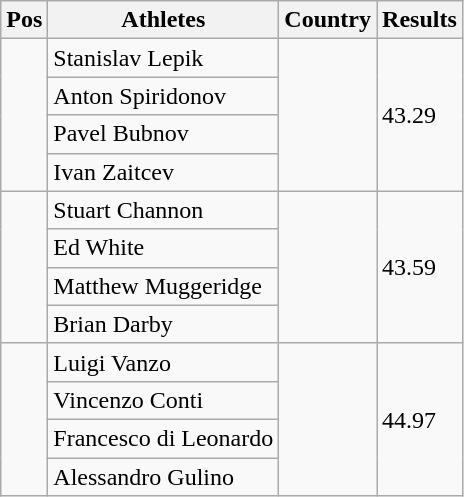<table class="wikitable wikble">
<tr>
<th>Pos</th>
<th>Athletes</th>
<th>Country</th>
<th>Results</th>
</tr>
<tr>
<td rowspan="4"></td>
<td>Stanislav Lepik</td>
<td rowspan="4"></td>
<td rowspan="4">43.29</td>
</tr>
<tr>
<td>Anton Spiridonov</td>
</tr>
<tr>
<td>Pavel Bubnov</td>
</tr>
<tr>
<td>Ivan Zaitcev</td>
</tr>
<tr>
<td rowspan="4"></td>
<td>Stuart Channon</td>
<td rowspan="4"></td>
<td rowspan="4">43.59</td>
</tr>
<tr>
<td>Ed White</td>
</tr>
<tr>
<td>Matthew Muggeridge</td>
</tr>
<tr>
<td>Brian Darby</td>
</tr>
<tr>
<td rowspan="4"></td>
<td>Luigi Vanzo</td>
<td rowspan="4"></td>
<td rowspan="4">44.97</td>
</tr>
<tr>
<td>Vincenzo Conti</td>
</tr>
<tr>
<td>Francesco di Leonardo</td>
</tr>
<tr>
<td>Alessandro Gulino</td>
</tr>
</table>
